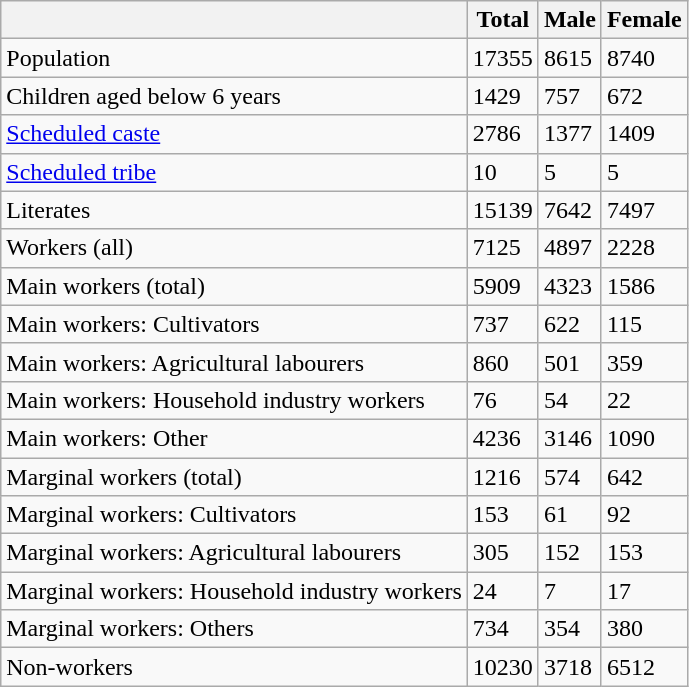<table class="wikitable sortable">
<tr>
<th></th>
<th>Total</th>
<th>Male</th>
<th>Female</th>
</tr>
<tr>
<td>Population</td>
<td>17355</td>
<td>8615</td>
<td>8740</td>
</tr>
<tr>
<td>Children aged below 6 years</td>
<td>1429</td>
<td>757</td>
<td>672</td>
</tr>
<tr>
<td><a href='#'>Scheduled caste</a></td>
<td>2786</td>
<td>1377</td>
<td>1409</td>
</tr>
<tr>
<td><a href='#'>Scheduled tribe</a></td>
<td>10</td>
<td>5</td>
<td>5</td>
</tr>
<tr>
<td>Literates</td>
<td>15139</td>
<td>7642</td>
<td>7497</td>
</tr>
<tr>
<td>Workers (all)</td>
<td>7125</td>
<td>4897</td>
<td>2228</td>
</tr>
<tr>
<td>Main workers (total)</td>
<td>5909</td>
<td>4323</td>
<td>1586</td>
</tr>
<tr>
<td>Main workers: Cultivators</td>
<td>737</td>
<td>622</td>
<td>115</td>
</tr>
<tr>
<td>Main workers: Agricultural labourers</td>
<td>860</td>
<td>501</td>
<td>359</td>
</tr>
<tr>
<td>Main workers: Household industry workers</td>
<td>76</td>
<td>54</td>
<td>22</td>
</tr>
<tr>
<td>Main workers: Other</td>
<td>4236</td>
<td>3146</td>
<td>1090</td>
</tr>
<tr>
<td>Marginal workers (total)</td>
<td>1216</td>
<td>574</td>
<td>642</td>
</tr>
<tr>
<td>Marginal workers: Cultivators</td>
<td>153</td>
<td>61</td>
<td>92</td>
</tr>
<tr>
<td>Marginal workers: Agricultural labourers</td>
<td>305</td>
<td>152</td>
<td>153</td>
</tr>
<tr>
<td>Marginal workers: Household industry workers</td>
<td>24</td>
<td>7</td>
<td>17</td>
</tr>
<tr>
<td>Marginal workers: Others</td>
<td>734</td>
<td>354</td>
<td>380</td>
</tr>
<tr>
<td>Non-workers</td>
<td>10230</td>
<td>3718</td>
<td>6512</td>
</tr>
</table>
